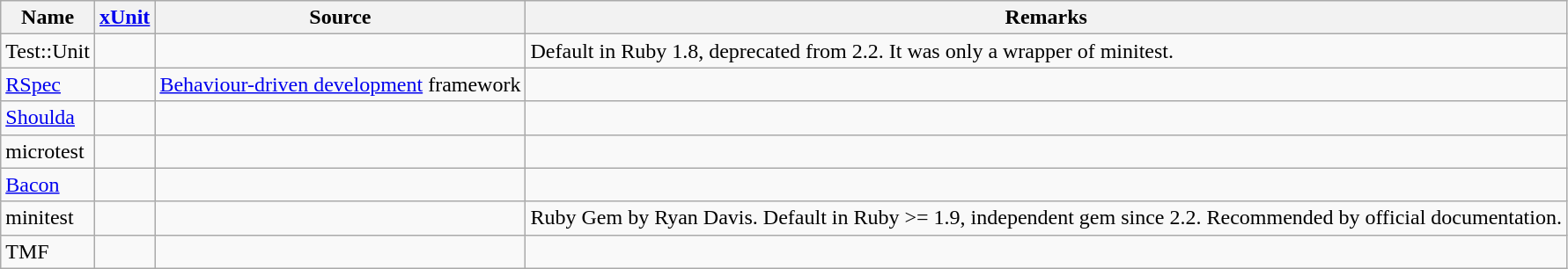<table class="wikitable sortable">
<tr>
<th>Name</th>
<th><a href='#'>xUnit</a></th>
<th>Source</th>
<th>Remarks</th>
</tr>
<tr>
<td>Test::Unit</td>
<td></td>
<td></td>
<td>Default in Ruby 1.8, deprecated from 2.2. It was only a wrapper of minitest.</td>
</tr>
<tr>
<td><a href='#'>RSpec</a></td>
<td></td>
<td><a href='#'>Behaviour-driven development</a> framework</td>
<td></td>
</tr>
<tr>
<td><a href='#'>Shoulda</a></td>
<td></td>
<td></td>
<td></td>
</tr>
<tr>
<td>microtest</td>
<td></td>
<td></td>
<td></td>
</tr>
<tr>
<td><a href='#'>Bacon</a></td>
<td></td>
<td></td>
<td></td>
</tr>
<tr>
<td>minitest</td>
<td></td>
<td></td>
<td>Ruby Gem by Ryan Davis. Default in Ruby >= 1.9, independent gem since 2.2. Recommended by official documentation.</td>
</tr>
<tr>
<td>TMF</td>
<td></td>
<td></td>
<td></td>
</tr>
</table>
